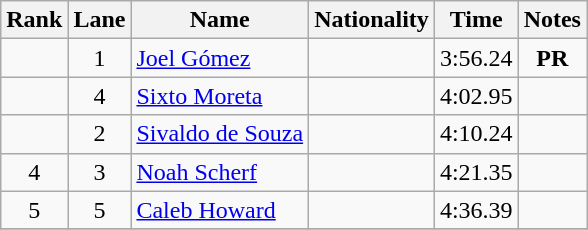<table class="wikitable sortable" style="text-align:center">
<tr>
<th>Rank</th>
<th>Lane</th>
<th>Name</th>
<th>Nationality</th>
<th>Time</th>
<th>Notes</th>
</tr>
<tr>
<td></td>
<td>1</td>
<td align=left><a href='#'>Joel Gómez</a></td>
<td align=left></td>
<td>3:56.24</td>
<td><strong>PR</strong></td>
</tr>
<tr>
<td></td>
<td>4</td>
<td align=left><a href='#'>Sixto Moreta</a></td>
<td align=left></td>
<td>4:02.95</td>
<td></td>
</tr>
<tr>
<td></td>
<td>2</td>
<td align=left><a href='#'>Sivaldo de Souza</a></td>
<td align=left></td>
<td>4:10.24</td>
<td></td>
</tr>
<tr>
<td>4</td>
<td>3</td>
<td align=left><a href='#'>Noah Scherf</a></td>
<td align=left></td>
<td>4:21.35</td>
<td></td>
</tr>
<tr>
<td>5</td>
<td>5</td>
<td align=left><a href='#'>Caleb Howard</a></td>
<td align=left></td>
<td>4:36.39</td>
<td></td>
</tr>
<tr>
</tr>
</table>
